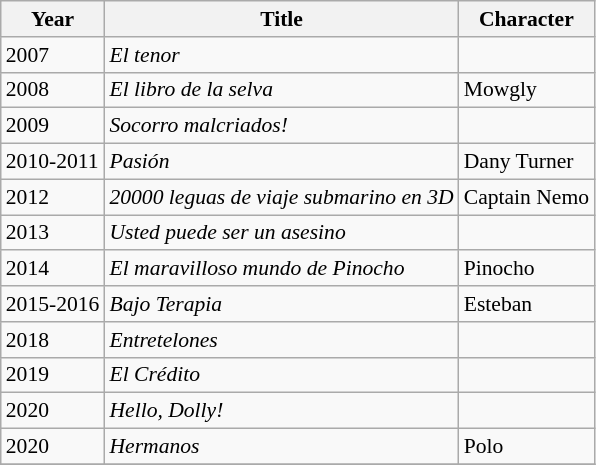<table class="wikitable" style="font-size: 90%;">
<tr>
<th>Year</th>
<th>Title</th>
<th>Character</th>
</tr>
<tr>
<td>2007</td>
<td><em>El tenor</em></td>
<td></td>
</tr>
<tr>
<td>2008</td>
<td><em>El libro de la selva</em></td>
<td>Mowgly</td>
</tr>
<tr>
<td>2009</td>
<td><em>Socorro malcriados!</em></td>
<td></td>
</tr>
<tr>
<td>2010-2011</td>
<td><em>Pasión</em></td>
<td>Dany Turner</td>
</tr>
<tr>
<td>2012</td>
<td><em>20000 leguas de viaje submarino en 3D</em></td>
<td>Captain Nemo</td>
</tr>
<tr>
<td>2013</td>
<td><em>Usted puede ser un asesino</em></td>
<td></td>
</tr>
<tr>
<td>2014</td>
<td><em>El maravilloso mundo de Pinocho</em></td>
<td>Pinocho</td>
</tr>
<tr>
<td>2015-2016</td>
<td><em>Bajo Terapia</em></td>
<td>Esteban</td>
</tr>
<tr>
<td>2018</td>
<td><em>Entretelones</em></td>
<td></td>
</tr>
<tr>
<td>2019</td>
<td><em>El Crédito</em></td>
<td></td>
</tr>
<tr>
<td>2020</td>
<td><em>Hello, Dolly!</em></td>
<td></td>
</tr>
<tr>
<td>2020</td>
<td><em>Hermanos</em></td>
<td>Polo</td>
</tr>
<tr>
</tr>
</table>
